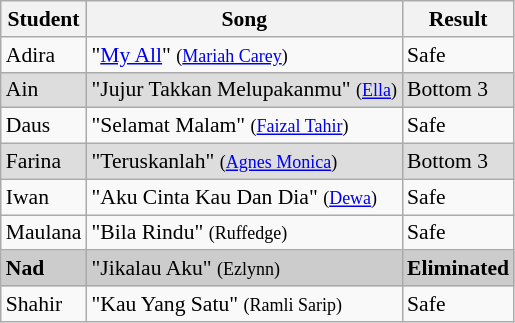<table class="wikitable" style="font-size:90%;">
<tr>
<th>Student</th>
<th>Song</th>
<th>Result</th>
</tr>
<tr>
<td>Adira</td>
<td>"<a href='#'>My All</a>" <small>(<a href='#'>Mariah Carey</a>)</small></td>
<td>Safe</td>
</tr>
<tr bgcolor="#DDDDDD">
<td>Ain</td>
<td>"Jujur Takkan Melupakanmu" <small>(<a href='#'>Ella</a>)</small></td>
<td>Bottom 3</td>
</tr>
<tr>
<td>Daus</td>
<td>"Selamat Malam" <small>(<a href='#'>Faizal Tahir</a>)</small></td>
<td>Safe</td>
</tr>
<tr bgcolor="#DDDDDD">
<td>Farina</td>
<td>"Teruskanlah" <small>(<a href='#'>Agnes Monica</a>)</small></td>
<td>Bottom 3</td>
</tr>
<tr>
<td>Iwan</td>
<td>"Aku Cinta Kau Dan Dia" <small>(<a href='#'>Dewa</a>)</small></td>
<td>Safe</td>
</tr>
<tr>
<td>Maulana</td>
<td>"Bila Rindu" <small>(Ruffedge)</small></td>
<td>Safe</td>
</tr>
<tr bgcolor="#CCCCCC">
<td><strong>Nad</strong></td>
<td>"Jikalau Aku" <small>(Ezlynn)</small></td>
<td><strong>Eliminated</strong></td>
</tr>
<tr>
<td>Shahir</td>
<td>"Kau Yang Satu" <small>(Ramli Sarip)</small></td>
<td>Safe</td>
</tr>
</table>
